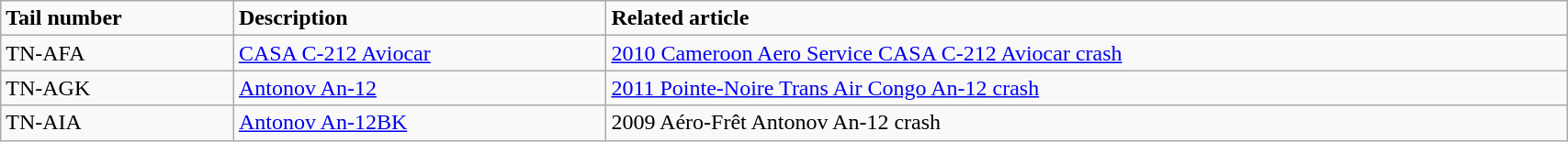<table class="wikitable" width="90%">
<tr>
<td><strong>Tail number</strong></td>
<td><strong>Description</strong></td>
<td><strong>Related article</strong></td>
</tr>
<tr>
<td>TN-AFA</td>
<td><a href='#'>CASA C-212 Aviocar</a></td>
<td><a href='#'>2010 Cameroon Aero Service CASA C-212 Aviocar crash</a></td>
</tr>
<tr>
<td>TN-AGK</td>
<td><a href='#'>Antonov An-12</a></td>
<td><a href='#'>2011 Pointe-Noire Trans Air Congo An-12 crash</a></td>
</tr>
<tr>
<td>TN-AIA</td>
<td><a href='#'>Antonov An-12BK</a></td>
<td>2009 Aéro-Frêt Antonov An-12 crash</td>
</tr>
</table>
